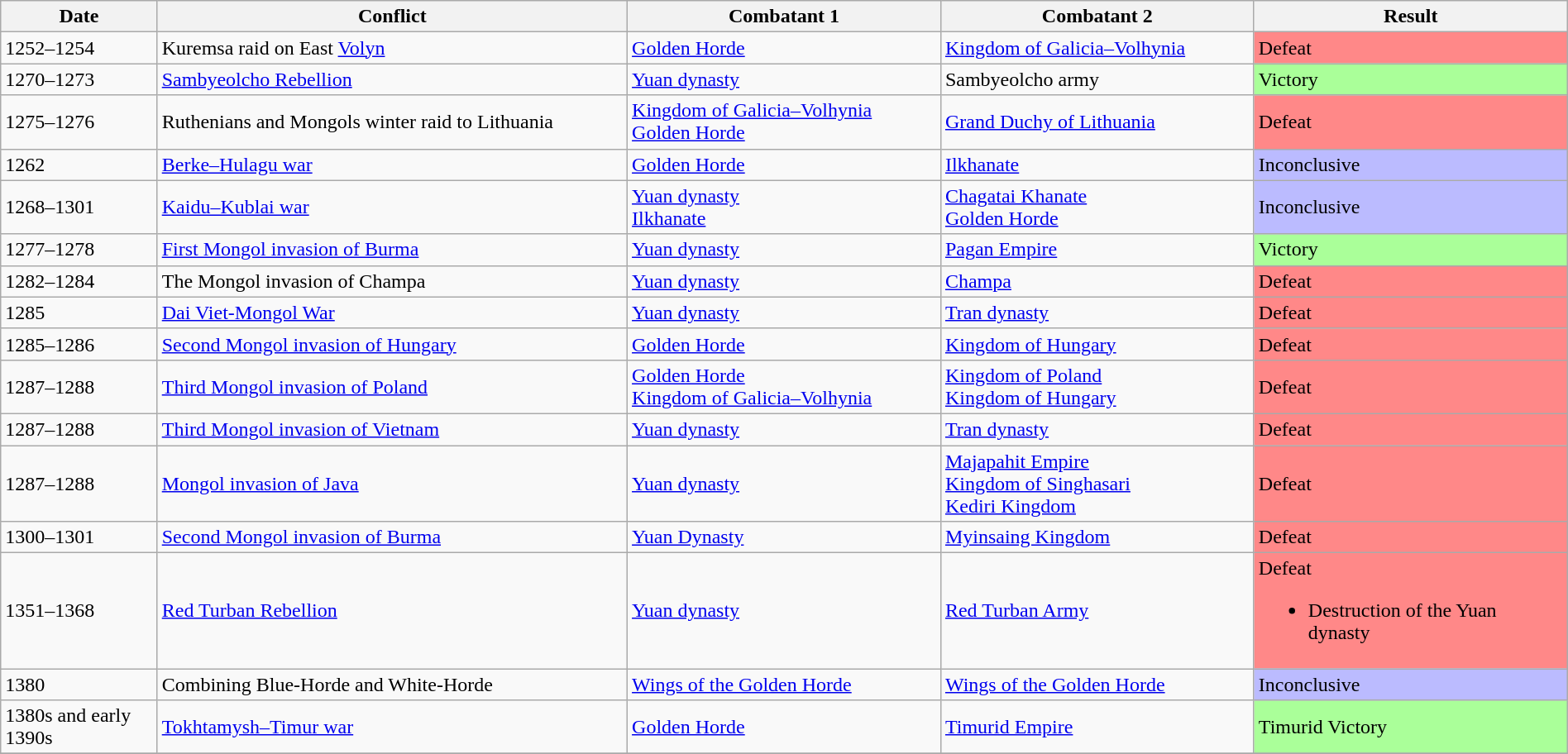<table class="wikitable" width="100%">
<tr>
<th width="10%">Date</th>
<th width="30%">Conflict</th>
<th width="20%">Combatant 1</th>
<th width="20%">Combatant 2</th>
<th width="20%">Result</th>
</tr>
<tr>
<td>1252–1254</td>
<td>Kuremsa raid on East <a href='#'>Volyn</a></td>
<td><a href='#'>Golden Horde</a></td>
<td><a href='#'>Kingdom of Galicia–Volhynia</a></td>
<td style="background:#F88">Defeat</td>
</tr>
<tr>
<td>1270–1273</td>
<td><a href='#'>Sambyeolcho Rebellion</a></td>
<td><a href='#'>Yuan dynasty</a></td>
<td>Sambyeolcho army</td>
<td style="background:#AF9">Victory</td>
</tr>
<tr>
<td>1275–1276</td>
<td>Ruthenians and Mongols winter raid to Lithuania</td>
<td><a href='#'>Kingdom of Galicia–Volhynia</a><br><a href='#'>Golden Horde</a></td>
<td><a href='#'>Grand Duchy of Lithuania</a></td>
<td style="background:#F88">Defeat</td>
</tr>
<tr>
<td>1262</td>
<td><a href='#'>Berke–Hulagu war</a></td>
<td><a href='#'>Golden Horde</a></td>
<td><a href='#'>Ilkhanate</a></td>
<td style="background:#BBF">Inconclusive</td>
</tr>
<tr>
<td>1268–1301</td>
<td><a href='#'>Kaidu–Kublai war</a></td>
<td><a href='#'>Yuan dynasty</a><br><a href='#'>Ilkhanate</a></td>
<td><a href='#'>Chagatai Khanate</a><br><a href='#'>Golden Horde</a></td>
<td style="background:#BBF">Inconclusive</td>
</tr>
<tr>
<td>1277–1278</td>
<td><a href='#'>First Mongol invasion of Burma</a></td>
<td><a href='#'>Yuan dynasty</a></td>
<td><a href='#'>Pagan Empire</a></td>
<td style="background:#AF9">Victory</td>
</tr>
<tr>
<td>1282–1284</td>
<td>The Mongol invasion of Champa</td>
<td><a href='#'>Yuan dynasty</a></td>
<td><a href='#'>Champa</a></td>
<td style="background:#F88">Defeat</td>
</tr>
<tr>
<td>1285</td>
<td><a href='#'>Dai Viet-Mongol War</a></td>
<td><a href='#'>Yuan dynasty</a></td>
<td><a href='#'>Tran dynasty</a></td>
<td style="background:#F88">Defeat</td>
</tr>
<tr>
<td>1285–1286</td>
<td><a href='#'>Second Mongol invasion of Hungary</a></td>
<td><a href='#'>Golden Horde</a></td>
<td><a href='#'>Kingdom of Hungary</a></td>
<td style="background:#F88">Defeat</td>
</tr>
<tr>
<td>1287–1288</td>
<td><a href='#'>Third Mongol invasion of Poland</a></td>
<td><a href='#'>Golden Horde</a><br><a href='#'>Kingdom of Galicia–Volhynia</a></td>
<td><a href='#'>Kingdom of Poland</a><br><a href='#'>Kingdom of Hungary</a></td>
<td style="background:#F88">Defeat</td>
</tr>
<tr>
<td>1287–1288</td>
<td><a href='#'>Third Mongol invasion of Vietnam</a></td>
<td><a href='#'>Yuan dynasty</a></td>
<td><a href='#'>Tran dynasty</a></td>
<td style="background:#F88">Defeat</td>
</tr>
<tr>
<td>1287–1288</td>
<td><a href='#'>Mongol invasion of Java</a></td>
<td><a href='#'>Yuan dynasty</a></td>
<td><a href='#'>Majapahit Empire</a><br><a href='#'>Kingdom of Singhasari</a><br><a href='#'>Kediri Kingdom</a></td>
<td style="background:#F88">Defeat</td>
</tr>
<tr>
<td>1300–1301</td>
<td><a href='#'>Second Mongol invasion of Burma</a></td>
<td><a href='#'>Yuan Dynasty</a></td>
<td><a href='#'>Myinsaing Kingdom</a></td>
<td style="background:#F88">Defeat</td>
</tr>
<tr>
<td>1351–1368</td>
<td><a href='#'>Red Turban Rebellion</a></td>
<td><a href='#'>Yuan dynasty</a></td>
<td><a href='#'>Red Turban Army</a></td>
<td style="background:#F88">Defeat<br><ul><li>Destruction of the Yuan dynasty</li></ul></td>
</tr>
<tr>
<td>1380</td>
<td>Combining Blue-Horde and White-Horde</td>
<td><a href='#'>Wings of the Golden Horde</a></td>
<td><a href='#'>Wings of the Golden Horde</a></td>
<td style="background:#BBF">Inconclusive</td>
</tr>
<tr>
<td>1380s and early 1390s</td>
<td><a href='#'>Tokhtamysh–Timur war</a></td>
<td><a href='#'>Golden Horde</a></td>
<td><a href='#'>Timurid Empire</a></td>
<td style="background:#AF9">Timurid Victory</td>
</tr>
<tr>
</tr>
</table>
